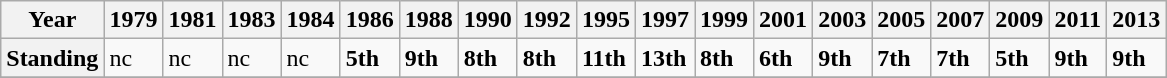<table class="wikitable">
<tr>
<th>Year</th>
<th>1979</th>
<th>1981</th>
<th>1983</th>
<th>1984</th>
<th>1986</th>
<th>1988</th>
<th>1990</th>
<th>1992</th>
<th>1995</th>
<th>1997</th>
<th>1999</th>
<th>2001</th>
<th>2003</th>
<th>2005</th>
<th>2007</th>
<th>2009</th>
<th>2011</th>
<th>2013</th>
</tr>
<tr>
<th>Standing</th>
<td>nc</td>
<td>nc</td>
<td>nc</td>
<td>nc</td>
<td><strong>5th</strong></td>
<td><strong>9th</strong></td>
<td><strong>8th</strong></td>
<td><strong>8th</strong></td>
<td><strong>11th</strong></td>
<td><strong>13th</strong></td>
<td><strong>8th</strong></td>
<td><strong>6th</strong></td>
<td><strong>9th</strong></td>
<td><strong>7th</strong></td>
<td><strong>7th</strong></td>
<td><strong>5th</strong></td>
<td><strong>9th</strong></td>
<td><strong>9th</strong></td>
</tr>
<tr>
</tr>
</table>
